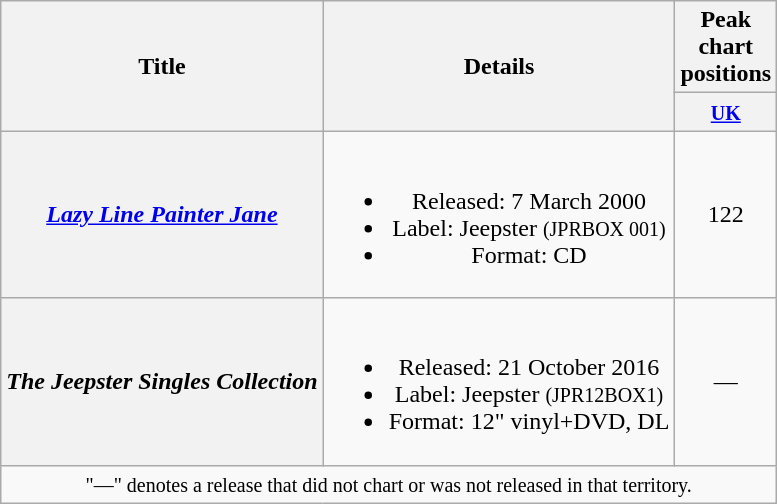<table class="wikitable plainrowheaders" style="text-align:center;">
<tr>
<th scope="col" rowspan="2">Title</th>
<th rowspan="2">Details</th>
<th colspan="1">Peak chart<br>positions</th>
</tr>
<tr>
<th width="25"><small><a href='#'>UK</a></small><br></th>
</tr>
<tr>
<th scope="row"><em><a href='#'>Lazy Line Painter Jane</a></em></th>
<td><br><ul><li>Released: 7 March 2000</li><li>Label: Jeepster <small>(JPRBOX 001)</small></li><li>Format: CD</li></ul></td>
<td align="center">122<br></td>
</tr>
<tr>
<th scope="row"><em>The Jeepster Singles Collection</em></th>
<td><br><ul><li>Released: 21 October 2016</li><li>Label: Jeepster <small>(JPR12BOX1)</small></li><li>Format: 12" vinyl+DVD, DL</li></ul></td>
<td align="center">—</td>
</tr>
<tr>
<td style="text-align:center;" colspan="17"><small>"—" denotes a release that did not chart or was not released in that territory.</small></td>
</tr>
</table>
